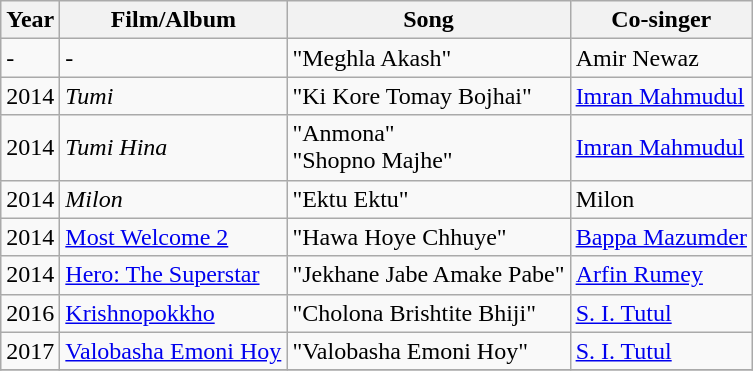<table class="wikitable">
<tr>
<th>Year</th>
<th>Film/Album</th>
<th>Song</th>
<th>Co-singer</th>
</tr>
<tr>
<td>-</td>
<td>-</td>
<td>"Meghla Akash"</td>
<td>Amir Newaz</td>
</tr>
<tr>
<td>2014</td>
<td><em>Tumi</em></td>
<td>"Ki Kore Tomay Bojhai"</td>
<td><a href='#'>Imran Mahmudul</a></td>
</tr>
<tr>
<td>2014</td>
<td><em>Tumi Hina</em></td>
<td>"Anmona" <br>"Shopno Majhe"</td>
<td><a href='#'>Imran Mahmudul</a></td>
</tr>
<tr>
<td>2014</td>
<td><em>Milon</em></td>
<td>"Ektu Ektu"</td>
<td>Milon</td>
</tr>
<tr>
<td>2014</td>
<td><a href='#'>Most Welcome 2</a></td>
<td>"Hawa Hoye Chhuye"</td>
<td><a href='#'>Bappa Mazumder</a></td>
</tr>
<tr>
<td>2014</td>
<td><a href='#'>Hero: The Superstar</a></td>
<td>"Jekhane Jabe Amake Pabe"</td>
<td><a href='#'>Arfin Rumey</a></td>
</tr>
<tr>
<td>2016</td>
<td><a href='#'>Krishnopokkho</a></td>
<td>"Cholona Brishtite Bhiji"</td>
<td><a href='#'>S. I. Tutul</a></td>
</tr>
<tr>
<td>2017</td>
<td><a href='#'>Valobasha Emoni Hoy</a></td>
<td>"Valobasha Emoni Hoy"</td>
<td><a href='#'>S. I. Tutul</a></td>
</tr>
<tr>
</tr>
</table>
